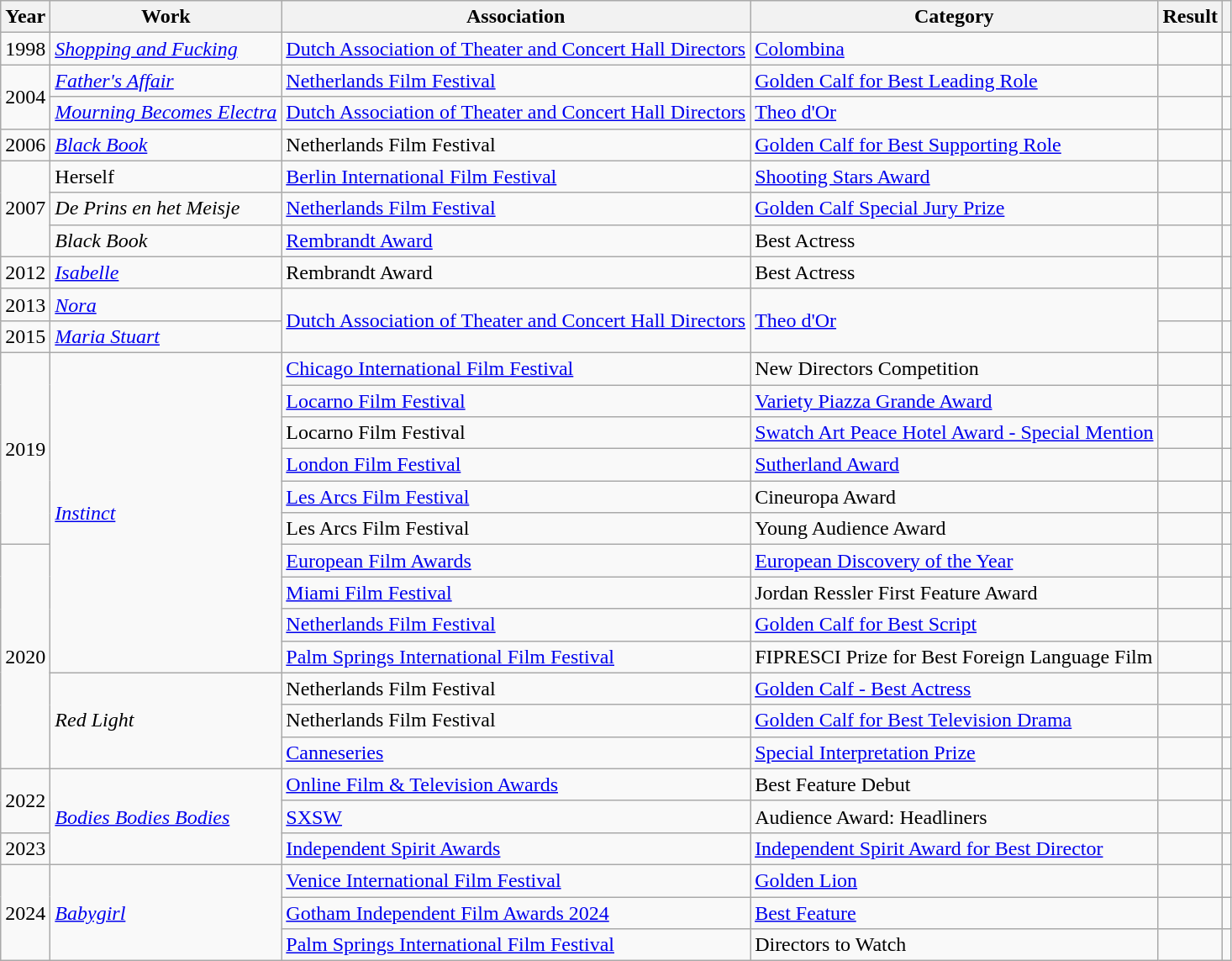<table class="wikitable sortable">
<tr>
<th scope=col>Year</th>
<th scope=col>Work</th>
<th scope=col>Association</th>
<th scope=col>Category</th>
<th scope=col>Result</th>
<th class=unsortable scope=col></th>
</tr>
<tr>
<td>1998</td>
<td><em><a href='#'>Shopping and Fucking</a></em></td>
<td><a href='#'>Dutch Association of Theater and Concert Hall Directors</a></td>
<td><a href='#'>Colombina</a></td>
<td></td>
<td style="text-align:center;"></td>
</tr>
<tr>
<td rowspan=2>2004</td>
<td><em><a href='#'>Father's Affair</a></em></td>
<td><a href='#'>Netherlands Film Festival</a></td>
<td><a href='#'>Golden Calf for Best Leading Role</a></td>
<td></td>
<td style="text-align:center;"></td>
</tr>
<tr>
<td><em><a href='#'>Mourning Becomes Electra</a></em></td>
<td><a href='#'>Dutch Association of Theater and Concert Hall Directors</a></td>
<td><a href='#'>Theo d'Or</a></td>
<td></td>
<td style="text-align:center;"></td>
</tr>
<tr>
<td>2006</td>
<td><em><a href='#'>Black Book</a></em></td>
<td>Netherlands Film Festival</td>
<td><a href='#'>Golden Calf for Best Supporting Role</a></td>
<td></td>
<td style="text-align:center;"></td>
</tr>
<tr>
<td rowspan=3>2007</td>
<td>Herself</td>
<td><a href='#'>Berlin International Film Festival</a></td>
<td><a href='#'>Shooting Stars Award</a></td>
<td></td>
<td style="text-align:center;"></td>
</tr>
<tr>
<td><em>De Prins en het Meisje</em></td>
<td><a href='#'>Netherlands Film Festival</a></td>
<td><a href='#'>Golden Calf Special Jury Prize</a></td>
<td></td>
<td style="text-align:center;"></td>
</tr>
<tr>
<td><em>Black Book</em></td>
<td><a href='#'>Rembrandt Award</a></td>
<td>Best Actress</td>
<td></td>
<td style="text-align:center;"></td>
</tr>
<tr>
<td>2012</td>
<td><em><a href='#'>Isabelle</a></em></td>
<td>Rembrandt Award</td>
<td>Best Actress</td>
<td></td>
<td style="text-align:center;"></td>
</tr>
<tr>
<td>2013</td>
<td><em><a href='#'>Nora</a></em></td>
<td rowspan=2><a href='#'>Dutch Association of Theater and Concert Hall Directors</a></td>
<td rowspan=2><a href='#'>Theo d'Or</a></td>
<td></td>
<td style="text-align:center;"></td>
</tr>
<tr>
<td>2015</td>
<td><em><a href='#'>Maria Stuart</a></em></td>
<td></td>
<td style="text-align:center;"></td>
</tr>
<tr>
<td rowspan=6>2019</td>
<td rowspan=10><em><a href='#'>Instinct</a></em></td>
<td><a href='#'>Chicago International Film Festival</a></td>
<td>New Directors Competition</td>
<td></td>
<td style="text-align:center;"></td>
</tr>
<tr>
<td><a href='#'>Locarno Film Festival</a></td>
<td><a href='#'>Variety Piazza Grande Award</a></td>
<td></td>
<td style="text-align:center;"></td>
</tr>
<tr>
<td>Locarno Film Festival</td>
<td><a href='#'>Swatch Art Peace Hotel Award - Special Mention</a></td>
<td></td>
<td style="text-align:center;"></td>
</tr>
<tr>
<td><a href='#'>London Film Festival</a></td>
<td><a href='#'>Sutherland Award</a></td>
<td></td>
<td style="text-align:center;"></td>
</tr>
<tr>
<td><a href='#'>Les Arcs Film Festival</a></td>
<td>Cineuropa Award</td>
<td></td>
<td style="text-align:center;"></td>
</tr>
<tr>
<td>Les Arcs Film Festival</td>
<td>Young Audience Award</td>
<td></td>
<td style="text-align:center;"></td>
</tr>
<tr>
<td rowspan=7>2020</td>
<td><a href='#'>European Film Awards</a></td>
<td><a href='#'>European Discovery of the Year</a></td>
<td></td>
<td style="text-align:center;"></td>
</tr>
<tr>
<td><a href='#'>Miami Film Festival</a></td>
<td>Jordan Ressler First Feature Award</td>
<td></td>
<td style="text-align:center;"></td>
</tr>
<tr>
<td><a href='#'>Netherlands Film Festival</a></td>
<td><a href='#'>Golden Calf for Best Script</a></td>
<td></td>
<td style="text-align:center;"></td>
</tr>
<tr>
<td><a href='#'>Palm Springs International Film Festival</a></td>
<td>FIPRESCI Prize for Best Foreign Language Film</td>
<td></td>
<td style="text-align:center;"></td>
</tr>
<tr>
<td rowspan=3><em>Red Light</em></td>
<td>Netherlands Film Festival</td>
<td><a href='#'>Golden Calf - Best Actress</a></td>
<td></td>
<td style="text-align:center;"></td>
</tr>
<tr>
<td>Netherlands Film Festival</td>
<td><a href='#'>Golden Calf for Best Television Drama</a></td>
<td></td>
<td style="text-align:center;"></td>
</tr>
<tr>
<td><a href='#'>Canneseries</a></td>
<td><a href='#'>Special Interpretation Prize</a></td>
<td></td>
<td style="text-align:center;"></td>
</tr>
<tr>
<td rowspan=2>2022</td>
<td rowspan=3><em><a href='#'>Bodies Bodies Bodies</a></em></td>
<td><a href='#'>Online Film & Television Awards</a></td>
<td>Best Feature Debut</td>
<td></td>
<td style="text-align:center;"></td>
</tr>
<tr>
<td><a href='#'>SXSW</a></td>
<td>Audience Award: Headliners</td>
<td></td>
<td style="text-align:center;"></td>
</tr>
<tr>
<td>2023</td>
<td><a href='#'>Independent Spirit Awards</a></td>
<td><a href='#'>Independent Spirit Award for Best Director</a></td>
<td></td>
<td style="text-align:center;"></td>
</tr>
<tr>
<td scope="row" rowspan="3">2024</td>
<td scope="row" rowspan="3"><em><a href='#'>Babygirl</a></em></td>
<td><a href='#'>Venice International Film Festival</a></td>
<td><a href='#'>Golden Lion</a></td>
<td></td>
<td style="text-align:center;"></td>
</tr>
<tr>
<td><a href='#'>Gotham Independent Film Awards 2024</a></td>
<td><a href='#'>Best Feature</a></td>
<td></td>
<td style="text-align:center;"></td>
</tr>
<tr>
<td><a href='#'>Palm Springs International Film Festival</a></td>
<td>Directors to Watch</td>
<td></td>
<td style="text-align:center;"></td>
</tr>
</table>
